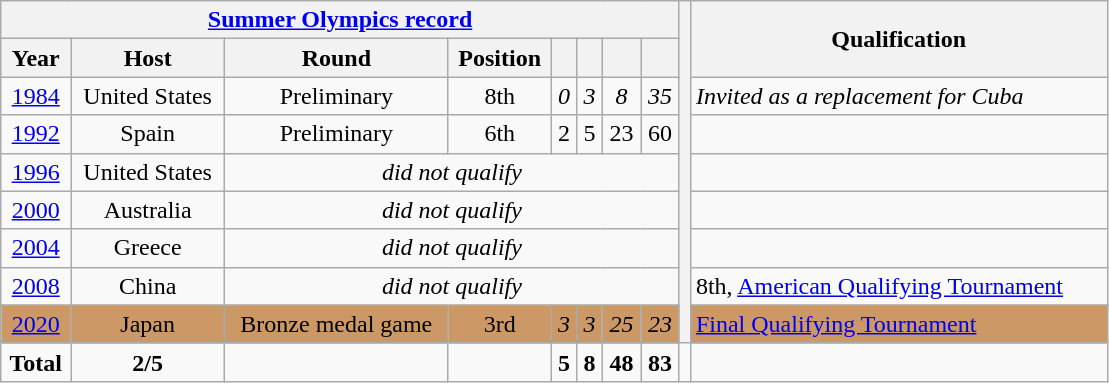<table class="wikitable" style="text-align: center;">
<tr>
<th colspan=8><a href='#'>Summer Olympics record</a></th>
<th style="width:1%;" rowspan="10"></th>
<th rowspan=2>Qualification</th>
</tr>
<tr>
<th>Year</th>
<th>Host</th>
<th>Round</th>
<th>Position</th>
<th></th>
<th></th>
<th></th>
<th></th>
</tr>
<tr>
<td><a href='#'>1984</a></td>
<td>United States</td>
<td>Preliminary</td>
<td>8th</td>
<td><em>0</em></td>
<td><em>3</em></td>
<td><em>8</em></td>
<td><em>35</em></td>
<td align=left><em>Invited as a replacement for Cuba</em></td>
</tr>
<tr>
<td><a href='#'>1992</a></td>
<td>Spain</td>
<td>Preliminary</td>
<td>6th</td>
<td>2</td>
<td>5</td>
<td>23</td>
<td>60</td>
<td align=left></td>
</tr>
<tr>
<td><a href='#'>1996</a></td>
<td>United States</td>
<td colspan="6" style="text-align:center;"><em>did not qualify</em></td>
<td></td>
</tr>
<tr>
<td><a href='#'>2000</a></td>
<td>Australia</td>
<td colspan="6" style="text-align:center;"><em>did not qualify</em></td>
<td></td>
</tr>
<tr>
<td><a href='#'>2004</a></td>
<td>Greece</td>
<td colspan="6" style="text-align:center;"><em>did not qualify</em></td>
<td></td>
</tr>
<tr>
<td><a href='#'>2008</a></td>
<td>China</td>
<td colspan="6" style="text-align:center;"><em>did not qualify</em></td>
<td align=left>8th, <a href='#'>American Qualifying Tournament</a></td>
</tr>
<tr>
</tr>
<tr style="background:#c96;">
<td><a href='#'>2020</a></td>
<td>Japan</td>
<td>Bronze medal game</td>
<td> 3rd</td>
<td><em>3</em></td>
<td><em>3</em></td>
<td><em>25</em></td>
<td><em>23</em></td>
<td align=left> <a href='#'>Final Qualifying Tournament</a></td>
</tr>
<tr>
<td><strong>Total</strong></td>
<td><strong>2/5</strong></td>
<td></td>
<td></td>
<td><strong>5</strong></td>
<td><strong>8</strong></td>
<td><strong>48</strong></td>
<td><strong>83</strong></td>
<td></td>
</tr>
</table>
